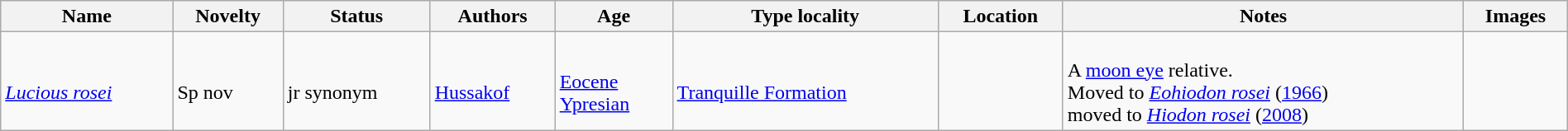<table class="wikitable sortable" align="center" width="100%">
<tr>
<th>Name</th>
<th>Novelty</th>
<th>Status</th>
<th>Authors</th>
<th>Age</th>
<th>Type locality</th>
<th>Location</th>
<th>Notes</th>
<th>Images</th>
</tr>
<tr>
<td><br><em><a href='#'>Lucious rosei</a></em></td>
<td><br>Sp nov</td>
<td><br>jr synonym</td>
<td><br><a href='#'>Hussakof</a></td>
<td><br><a href='#'>Eocene</a><br><a href='#'>Ypresian</a></td>
<td><br><a href='#'>Tranquille Formation</a></td>
<td><br><br></td>
<td><br>A <a href='#'>moon eye</a> relative.<br> Moved to <em><a href='#'>Eohiodon rosei</a></em> (<a href='#'>1966</a>)<br> moved to <em><a href='#'>Hiodon rosei</a></em> (<a href='#'>2008</a>)</td>
<td></td>
</tr>
</table>
